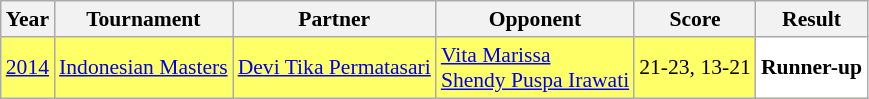<table class="sortable wikitable" style="font-size: 90%;">
<tr>
<th>Year</th>
<th>Tournament</th>
<th>Partner</th>
<th>Opponent</th>
<th>Score</th>
<th>Result</th>
</tr>
<tr style="background:#FFFF67">
<td align="center"><a href='#'>2014</a></td>
<td align="left"><a href='#'>Indonesian Masters</a></td>
<td align="left"> <a href='#'>Devi Tika Permatasari</a></td>
<td align="left"> <a href='#'>Vita Marissa</a> <br>  <a href='#'>Shendy Puspa Irawati</a></td>
<td align="left">21-23, 13-21</td>
<td style="text-align:left; background:white"> <strong>Runner-up</strong></td>
</tr>
</table>
